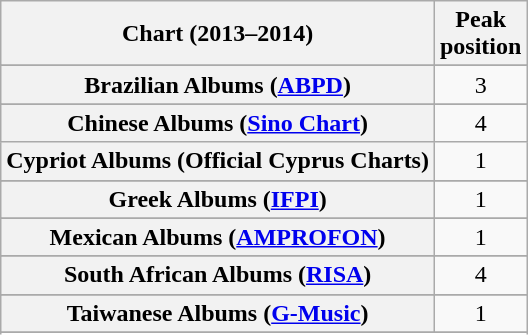<table class="wikitable sortable plainrowheaders" style="text-align:center">
<tr>
<th scope="col">Chart (2013–2014)</th>
<th scope="col">Peak<br>position</th>
</tr>
<tr>
</tr>
<tr>
</tr>
<tr>
</tr>
<tr>
</tr>
<tr>
<th scope="row">Brazilian Albums (<a href='#'>ABPD</a>)</th>
<td align="center">3</td>
</tr>
<tr>
</tr>
<tr>
<th scope="row">Chinese Albums (<a href='#'>Sino Chart</a>)</th>
<td align="center">4</td>
</tr>
<tr>
<th scope="row">Cypriot Albums (Official Cyprus Charts)</th>
<td align="center">1</td>
</tr>
<tr>
</tr>
<tr>
</tr>
<tr>
</tr>
<tr>
</tr>
<tr>
</tr>
<tr>
</tr>
<tr>
<th scope="row">Greek Albums (<a href='#'>IFPI</a>)</th>
<td align="center">1</td>
</tr>
<tr>
</tr>
<tr>
</tr>
<tr>
</tr>
<tr>
</tr>
<tr>
<th scope="row">Mexican Albums (<a href='#'>AMPROFON</a>)</th>
<td align="center">1</td>
</tr>
<tr>
</tr>
<tr>
</tr>
<tr>
</tr>
<tr>
</tr>
<tr>
<th scope="row">South African Albums (<a href='#'>RISA</a>)</th>
<td align="center">4</td>
</tr>
<tr>
</tr>
<tr>
</tr>
<tr>
</tr>
<tr>
<th scope="row">Taiwanese Albums (<a href='#'>G-Music</a>)</th>
<td align="center">1</td>
</tr>
<tr>
</tr>
<tr>
</tr>
<tr>
</tr>
</table>
